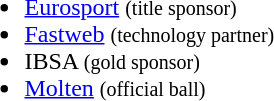<table>
<tr style="vertical-align: top;">
<td><br><ul><li><a href='#'>Eurosport</a> <small>(title sponsor)</small></li><li><a href='#'>Fastweb</a> <small>(technology partner)</small></li><li>IBSA <small>(gold sponsor)</small></li><li><a href='#'>Molten</a> <small>(official ball)</small></li></ul></td>
<td></td>
</tr>
</table>
